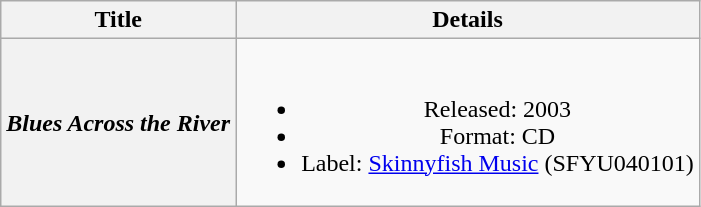<table class="wikitable plainrowheaders" style="text-align:center;" border="1">
<tr>
<th>Title</th>
<th>Details</th>
</tr>
<tr>
<th scope="row"><em>Blues Across the River</em></th>
<td><br><ul><li>Released: 2003</li><li>Format: CD</li><li>Label: <a href='#'>Skinnyfish Music</a> (SFYU040101)</li></ul></td>
</tr>
</table>
